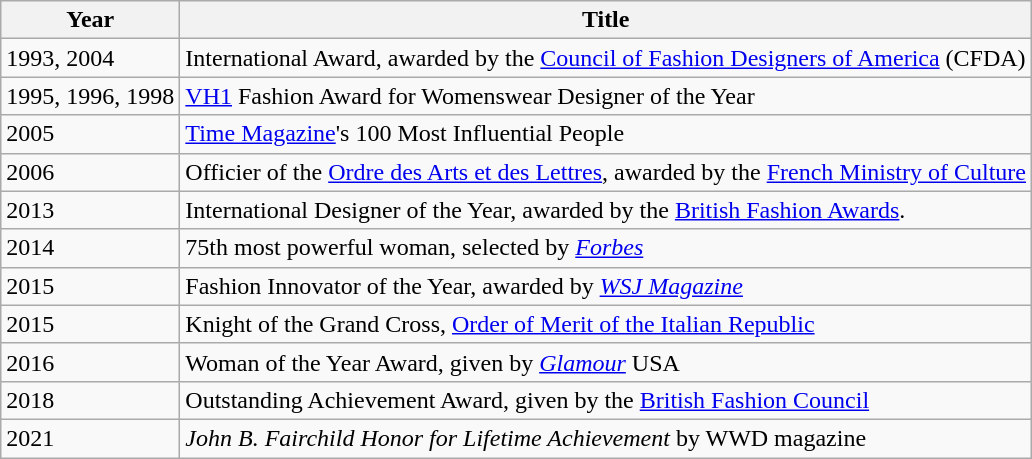<table class="wikitable">
<tr>
<th>Year</th>
<th>Title</th>
</tr>
<tr>
<td>1993, 2004</td>
<td>International Award, awarded by the <a href='#'>Council of Fashion Designers of America</a> (CFDA)</td>
</tr>
<tr>
<td>1995, 1996, 1998</td>
<td><a href='#'>VH1</a> Fashion Award for Womenswear Designer of the Year</td>
</tr>
<tr>
<td>2005</td>
<td><a href='#'>Time Magazine</a>'s 100 Most Influential People</td>
</tr>
<tr>
<td>2006</td>
<td>Officier of the <a href='#'>Ordre des Arts et des Lettres</a>, awarded by the <a href='#'>French Ministry of Culture</a></td>
</tr>
<tr>
<td>2013</td>
<td>International Designer of the Year, awarded by the <a href='#'>British Fashion Awards</a>.</td>
</tr>
<tr>
<td>2014</td>
<td>75th most powerful woman, selected by <em><a href='#'>Forbes</a></em></td>
</tr>
<tr>
<td>2015</td>
<td>Fashion Innovator of the Year, awarded by <em><a href='#'>WSJ Magazine</a></em></td>
</tr>
<tr>
<td>2015</td>
<td>Knight of the Grand Cross, <a href='#'>Order of Merit of the Italian Republic</a></td>
</tr>
<tr>
<td>2016</td>
<td>Woman of the Year Award, given by <em><a href='#'>Glamour</a></em> USA</td>
</tr>
<tr>
<td>2018</td>
<td>Outstanding Achievement Award, given by the <a href='#'>British Fashion Council</a></td>
</tr>
<tr>
<td>2021</td>
<td><em>John B. Fairchild Honor for Lifetime Achievement</em> by WWD magazine</td>
</tr>
</table>
